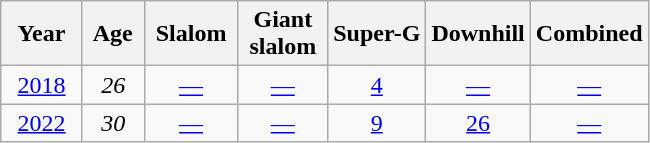<table class=wikitable style="text-align:center">
<tr>
<th>  Year  </th>
<th> Age </th>
<th> Slalom </th>
<th> Giant <br> slalom </th>
<th>Super-G</th>
<th>Downhill</th>
<th>Combined</th>
</tr>
<tr>
<td><a href='#'>2018</a></td>
<td><em>26</em></td>
<td><a href='#'>—</a></td>
<td><a href='#'>—</a></td>
<td><a href='#'>4</a></td>
<td><a href='#'>—</a></td>
<td><a href='#'>—</a></td>
</tr>
<tr>
<td><a href='#'>2022</a></td>
<td><em>30</em></td>
<td><a href='#'>—</a></td>
<td><a href='#'>—</a></td>
<td><a href='#'>9</a></td>
<td><a href='#'>26</a></td>
<td><a href='#'>—</a></td>
</tr>
</table>
